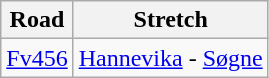<table class="wikitable">
<tr>
<th>Road</th>
<th>Stretch</th>
</tr>
<tr>
<td><a href='#'>Fv456</a></td>
<td><a href='#'>Hannevika</a> - <a href='#'>Søgne</a></td>
</tr>
</table>
